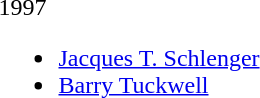<table>
<tr>
<td>1997<br><ul><li><a href='#'>Jacques T. Schlenger</a></li><li><a href='#'>Barry Tuckwell</a></li></ul></td>
</tr>
</table>
